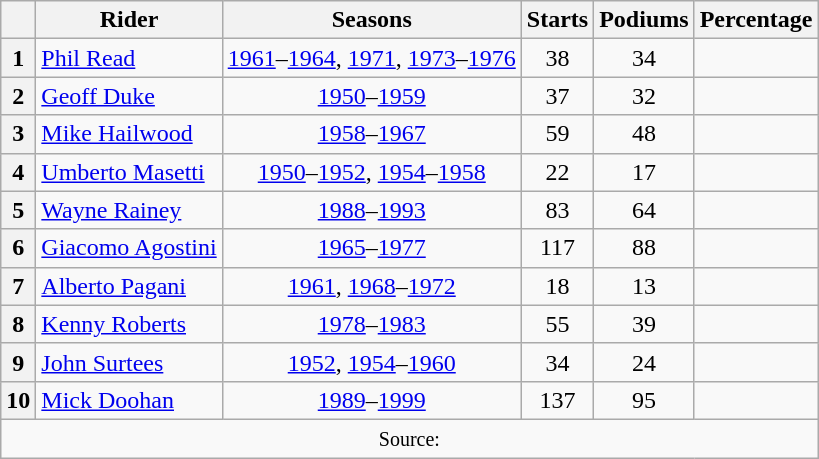<table class="wikitable" style="text-align:center">
<tr>
<th></th>
<th>Rider</th>
<th>Seasons</th>
<th>Starts</th>
<th>Podiums</th>
<th>Percentage</th>
</tr>
<tr>
<th>1</th>
<td align=left> <a href='#'>Phil Read</a></td>
<td><a href='#'>1961</a>–<a href='#'>1964</a>, <a href='#'>1971</a>, <a href='#'>1973</a>–<a href='#'>1976</a></td>
<td>38</td>
<td>34</td>
<td></td>
</tr>
<tr>
<th>2</th>
<td align=left> <a href='#'>Geoff Duke</a></td>
<td><a href='#'>1950</a>–<a href='#'>1959</a></td>
<td>37</td>
<td>32</td>
<td></td>
</tr>
<tr>
<th>3</th>
<td align=left> <a href='#'>Mike Hailwood</a></td>
<td><a href='#'>1958</a>–<a href='#'>1967</a></td>
<td>59</td>
<td>48</td>
<td></td>
</tr>
<tr>
<th>4</th>
<td align=left> <a href='#'>Umberto Masetti</a></td>
<td><a href='#'>1950</a>–<a href='#'>1952</a>, <a href='#'>1954</a>–<a href='#'>1958</a></td>
<td>22</td>
<td>17</td>
<td></td>
</tr>
<tr>
<th>5</th>
<td align=left> <a href='#'>Wayne Rainey</a></td>
<td><a href='#'>1988</a>–<a href='#'>1993</a></td>
<td>83</td>
<td>64</td>
<td></td>
</tr>
<tr>
<th>6</th>
<td align=left> <a href='#'>Giacomo Agostini</a></td>
<td><a href='#'>1965</a>–<a href='#'>1977</a></td>
<td>117</td>
<td>88</td>
<td></td>
</tr>
<tr>
<th>7</th>
<td align=left> <a href='#'>Alberto Pagani</a></td>
<td><a href='#'>1961</a>, <a href='#'>1968</a>–<a href='#'>1972</a></td>
<td>18</td>
<td>13</td>
<td></td>
</tr>
<tr>
<th>8</th>
<td align=left> <a href='#'>Kenny Roberts</a></td>
<td><a href='#'>1978</a>–<a href='#'>1983</a></td>
<td>55</td>
<td>39</td>
<td></td>
</tr>
<tr>
<th>9</th>
<td align=left> <a href='#'>John Surtees</a></td>
<td><a href='#'>1952</a>, <a href='#'>1954</a>–<a href='#'>1960</a></td>
<td>34</td>
<td>24</td>
<td></td>
</tr>
<tr>
<th>10</th>
<td align=left> <a href='#'>Mick Doohan</a></td>
<td><a href='#'>1989</a>–<a href='#'>1999</a></td>
<td>137</td>
<td>95</td>
<td></td>
</tr>
<tr>
<td colspan=6><small>Source:</small></td>
</tr>
</table>
